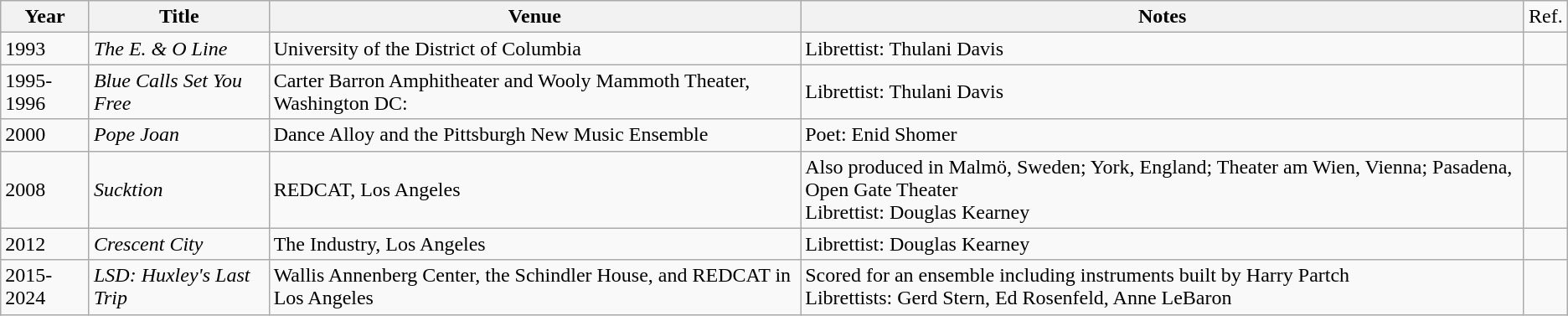<table class="wikitable">
<tr>
<th>Year</th>
<th>Title</th>
<th>Venue</th>
<th>Notes</th>
<td>Ref.</td>
</tr>
<tr>
<td>1993</td>
<td><em>The E. & O Line</em></td>
<td>University of the District of Columbia</td>
<td>Librettist: Thulani Davis</td>
<td></td>
</tr>
<tr>
<td>1995-1996</td>
<td><em>Blue Calls Set You Free</em></td>
<td>Carter Barron Amphitheater and Wooly Mammoth Theater, Washington DC:</td>
<td>Librettist: Thulani Davis</td>
<td></td>
</tr>
<tr>
<td>2000</td>
<td><em>Pope Joan</em></td>
<td>Dance Alloy and the Pittsburgh New Music Ensemble</td>
<td>Poet: Enid Shomer</td>
<td></td>
</tr>
<tr>
<td>2008</td>
<td><em>Sucktion</em></td>
<td>REDCAT, Los Angeles</td>
<td>Also produced in Malmö, Sweden; York, England; Theater am Wien, Vienna; Pasadena, Open Gate Theater<br>Librettist: Douglas Kearney</td>
<td></td>
</tr>
<tr>
<td>2012</td>
<td><em>Crescent City</em></td>
<td>The Industry, Los Angeles</td>
<td>Librettist: Douglas Kearney</td>
<td></td>
</tr>
<tr>
<td>2015-2024</td>
<td><em>LSD: Huxley's Last Trip</em></td>
<td>Wallis Annenberg Center, the Schindler House, and REDCAT in Los Angeles</td>
<td>Scored for an ensemble including instruments built by Harry Partch<br>Librettists: Gerd Stern, Ed Rosenfeld, Anne LeBaron</td>
<td></td>
</tr>
</table>
